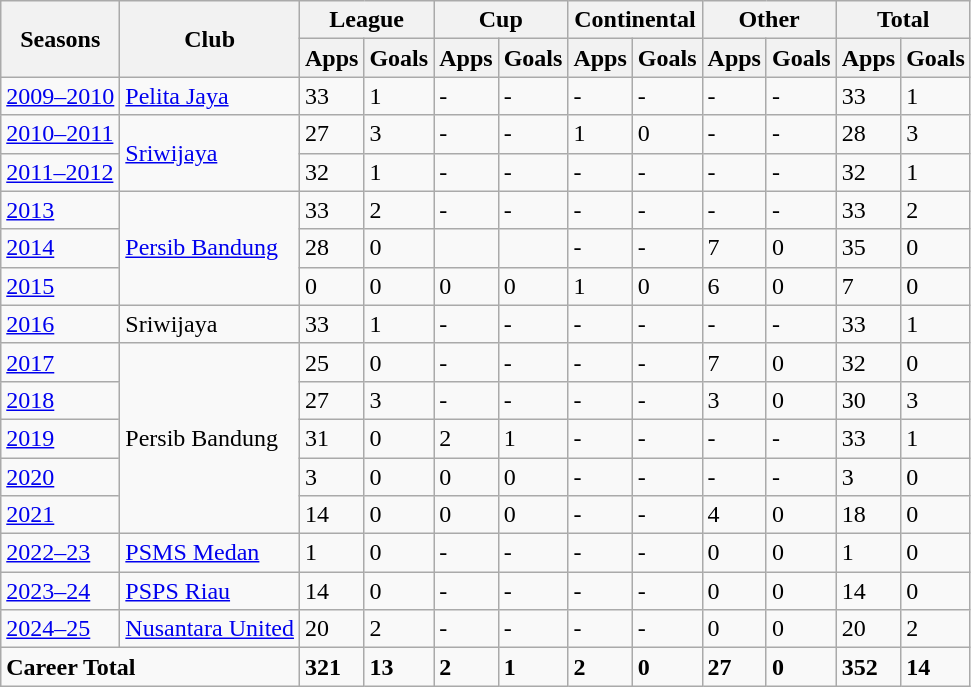<table class="wikitable">
<tr>
<th rowspan="2">Seasons</th>
<th rowspan="2">Club</th>
<th colspan="2">League</th>
<th colspan="2">Cup</th>
<th colspan="2">Continental</th>
<th colspan="2">Other</th>
<th colspan="2">Total</th>
</tr>
<tr>
<th>Apps</th>
<th>Goals</th>
<th>Apps</th>
<th>Goals</th>
<th>Apps</th>
<th>Goals</th>
<th>Apps</th>
<th>Goals</th>
<th>Apps</th>
<th>Goals</th>
</tr>
<tr>
<td><a href='#'>2009–2010</a></td>
<td><a href='#'>Pelita Jaya</a></td>
<td>33</td>
<td>1</td>
<td>-</td>
<td>-</td>
<td>-</td>
<td>-</td>
<td>-</td>
<td>-</td>
<td>33</td>
<td>1</td>
</tr>
<tr>
<td><a href='#'>2010–2011</a></td>
<td rowspan="2"><a href='#'>Sriwijaya</a></td>
<td>27</td>
<td>3</td>
<td>-</td>
<td>-</td>
<td>1</td>
<td>0</td>
<td>-</td>
<td>-</td>
<td>28</td>
<td>3</td>
</tr>
<tr>
<td><a href='#'>2011–2012</a></td>
<td>32</td>
<td>1</td>
<td>-</td>
<td>-</td>
<td>-</td>
<td>-</td>
<td>-</td>
<td>-</td>
<td>32</td>
<td>1</td>
</tr>
<tr>
<td><a href='#'>2013</a></td>
<td rowspan="3"><a href='#'>Persib Bandung</a></td>
<td>33</td>
<td>2</td>
<td>-</td>
<td>-</td>
<td>-</td>
<td>-</td>
<td>-</td>
<td>-</td>
<td>33</td>
<td>2</td>
</tr>
<tr>
<td><a href='#'>2014</a></td>
<td>28</td>
<td>0</td>
<td></td>
<td></td>
<td>-</td>
<td>-</td>
<td>7</td>
<td>0</td>
<td>35</td>
<td>0</td>
</tr>
<tr>
<td><a href='#'>2015</a></td>
<td>0</td>
<td>0</td>
<td>0</td>
<td>0</td>
<td>1</td>
<td>0</td>
<td>6</td>
<td>0</td>
<td>7</td>
<td>0</td>
</tr>
<tr>
<td><a href='#'>2016</a></td>
<td>Sriwijaya</td>
<td>33</td>
<td>1</td>
<td>-</td>
<td>-</td>
<td>-</td>
<td>-</td>
<td>-</td>
<td>-</td>
<td>33</td>
<td>1</td>
</tr>
<tr>
<td><a href='#'>2017</a></td>
<td rowspan="5">Persib Bandung</td>
<td>25</td>
<td>0</td>
<td>-</td>
<td>-</td>
<td>-</td>
<td>-</td>
<td>7</td>
<td>0</td>
<td>32</td>
<td>0</td>
</tr>
<tr>
<td><a href='#'>2018</a></td>
<td>27</td>
<td>3</td>
<td>-</td>
<td>-</td>
<td>-</td>
<td>-</td>
<td>3</td>
<td>0</td>
<td>30</td>
<td>3</td>
</tr>
<tr>
<td><a href='#'>2019</a></td>
<td>31</td>
<td>0</td>
<td>2</td>
<td>1</td>
<td>-</td>
<td>-</td>
<td>-</td>
<td>-</td>
<td>33</td>
<td>1</td>
</tr>
<tr>
<td><a href='#'>2020</a></td>
<td>3</td>
<td>0</td>
<td>0</td>
<td>0</td>
<td>-</td>
<td>-</td>
<td>-</td>
<td>-</td>
<td>3</td>
<td>0</td>
</tr>
<tr>
<td><a href='#'>2021</a></td>
<td>14</td>
<td>0</td>
<td>0</td>
<td>0</td>
<td>-</td>
<td>-</td>
<td>4</td>
<td>0</td>
<td>18</td>
<td>0</td>
</tr>
<tr>
<td><a href='#'>2022–23</a></td>
<td rowspan="1"><a href='#'>PSMS Medan</a></td>
<td>1</td>
<td>0</td>
<td>-</td>
<td>-</td>
<td>-</td>
<td>-</td>
<td>0</td>
<td>0</td>
<td>1</td>
<td>0</td>
</tr>
<tr>
<td><a href='#'>2023–24</a></td>
<td rowspan="1"><a href='#'>PSPS Riau</a></td>
<td>14</td>
<td>0</td>
<td>-</td>
<td>-</td>
<td>-</td>
<td>-</td>
<td>0</td>
<td>0</td>
<td>14</td>
<td>0</td>
</tr>
<tr>
<td><a href='#'>2024–25</a></td>
<td rowspan="1"><a href='#'>Nusantara United</a></td>
<td>20</td>
<td>2</td>
<td>-</td>
<td>-</td>
<td>-</td>
<td>-</td>
<td>0</td>
<td>0</td>
<td>20</td>
<td>2</td>
</tr>
<tr>
<td colspan="2"><strong>Career Total</strong></td>
<td><strong>321</strong></td>
<td><strong>13</strong></td>
<td><strong>2</strong></td>
<td><strong>1</strong></td>
<td><strong>2</strong></td>
<td><strong>0</strong></td>
<td><strong>27</strong></td>
<td><strong>0</strong></td>
<td><strong>352</strong></td>
<td><strong>14</strong></td>
</tr>
</table>
